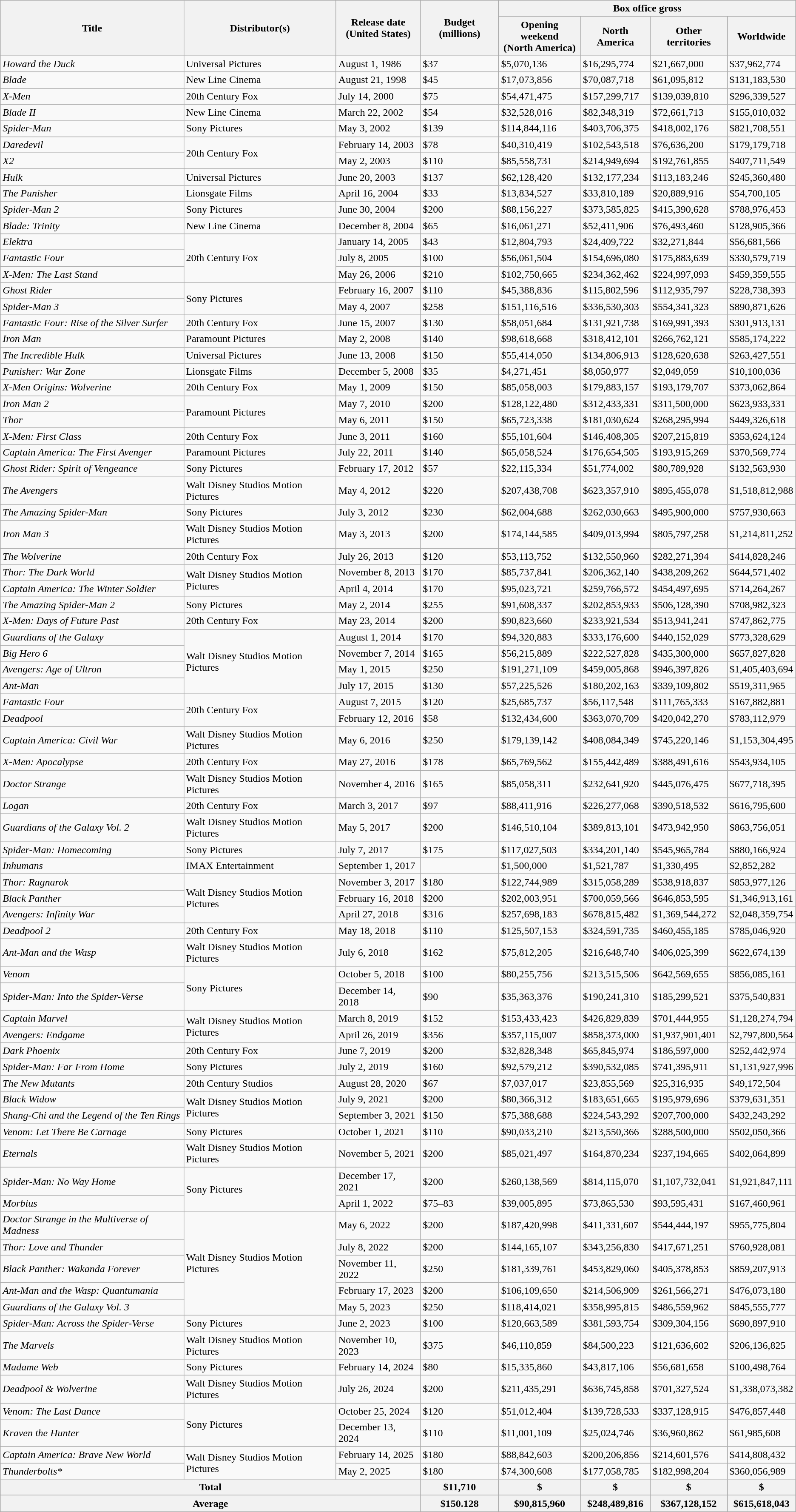<table class="wikitable sortable">
<tr>
<th rowspan="2">Title</th>
<th rowspan="2">Distributor(s)</th>
<th rowspan="2">Release date<br>(United States)</th>
<th rowspan="2">Budget (millions)</th>
<th colspan="4">Box office gross</th>
</tr>
<tr>
<th>Opening weekend<br>(North America)</th>
<th>North America</th>
<th>Other territories</th>
<th>Worldwide</th>
</tr>
<tr>
<td><em>Howard the Duck</em></td>
<td>Universal Pictures</td>
<td>August 1, 1986</td>
<td>$37</td>
<td>$5,070,136</td>
<td>$16,295,774</td>
<td>$21,667,000</td>
<td>$37,962,774</td>
</tr>
<tr>
<td><em>Blade</em></td>
<td>New Line Cinema</td>
<td>August 21, 1998</td>
<td>$45</td>
<td>$17,073,856</td>
<td>$70,087,718</td>
<td>$61,095,812</td>
<td>$131,183,530</td>
</tr>
<tr>
<td><em>X-Men</em></td>
<td>20th Century Fox</td>
<td>July 14, 2000</td>
<td>$75</td>
<td>$54,471,475</td>
<td>$157,299,717</td>
<td>$139,039,810</td>
<td>$296,339,527</td>
</tr>
<tr>
<td><em>Blade II</em></td>
<td>New Line Cinema</td>
<td>March 22, 2002</td>
<td>$54</td>
<td>$32,528,016</td>
<td>$82,348,319</td>
<td>$72,661,713</td>
<td>$155,010,032</td>
</tr>
<tr>
<td><em>Spider-Man</em></td>
<td>Sony Pictures</td>
<td>May 3, 2002</td>
<td>$139</td>
<td>$114,844,116</td>
<td>$403,706,375</td>
<td>$418,002,176</td>
<td>$821,708,551</td>
</tr>
<tr>
<td><em>Daredevil</em></td>
<td rowspan="2">20th Century Fox</td>
<td>February 14, 2003</td>
<td>$78</td>
<td>$40,310,419</td>
<td>$102,543,518</td>
<td>$76,636,200</td>
<td>$179,179,718</td>
</tr>
<tr>
<td><em>X2</em></td>
<td>May 2, 2003</td>
<td>$110</td>
<td>$85,558,731</td>
<td>$214,949,694</td>
<td>$192,761,855</td>
<td>$407,711,549</td>
</tr>
<tr>
<td><em>Hulk</em></td>
<td>Universal Pictures</td>
<td>June 20, 2003</td>
<td>$137</td>
<td>$62,128,420</td>
<td>$132,177,234</td>
<td>$113,183,246</td>
<td>$245,360,480</td>
</tr>
<tr>
<td><em>The Punisher</em></td>
<td>Lionsgate Films</td>
<td>April 16, 2004</td>
<td>$33</td>
<td>$13,834,527</td>
<td>$33,810,189</td>
<td>$20,889,916</td>
<td>$54,700,105</td>
</tr>
<tr>
<td><em>Spider-Man 2</em></td>
<td>Sony Pictures</td>
<td>June 30, 2004</td>
<td>$200</td>
<td>$88,156,227</td>
<td>$373,585,825</td>
<td>$415,390,628</td>
<td>$788,976,453</td>
</tr>
<tr>
<td><em>Blade: Trinity</em></td>
<td>New Line Cinema</td>
<td>December 8, 2004</td>
<td>$65</td>
<td>$16,061,271</td>
<td>$52,411,906</td>
<td>$76,493,460</td>
<td>$128,905,366</td>
</tr>
<tr>
<td><em>Elektra</em></td>
<td rowspan="3">20th Century Fox</td>
<td>January 14, 2005</td>
<td>$43</td>
<td>$12,804,793</td>
<td>$24,409,722</td>
<td>$32,271,844</td>
<td>$56,681,566</td>
</tr>
<tr>
<td><em>Fantastic Four</em></td>
<td>July 8, 2005</td>
<td>$100</td>
<td>$56,061,504</td>
<td>$154,696,080</td>
<td>$175,883,639</td>
<td>$330,579,719</td>
</tr>
<tr>
<td><em>X-Men: The Last Stand</em></td>
<td>May 26, 2006</td>
<td>$210</td>
<td>$102,750,665</td>
<td>$234,362,462</td>
<td>$224,997,093</td>
<td>$459,359,555</td>
</tr>
<tr>
<td><em>Ghost Rider</em></td>
<td rowspan="2">Sony Pictures</td>
<td>February 16, 2007</td>
<td>$110</td>
<td>$45,388,836</td>
<td>$115,802,596</td>
<td>$112,935,797</td>
<td>$228,738,393</td>
</tr>
<tr>
<td><em>Spider-Man 3</em></td>
<td>May 4, 2007</td>
<td>$258</td>
<td>$151,116,516</td>
<td>$336,530,303</td>
<td>$554,341,323</td>
<td>$890,871,626</td>
</tr>
<tr>
<td><em>Fantastic Four: Rise of the Silver Surfer</em></td>
<td>20th Century Fox</td>
<td>June 15, 2007</td>
<td>$130</td>
<td>$58,051,684</td>
<td>$131,921,738</td>
<td>$169,991,393</td>
<td>$301,913,131</td>
</tr>
<tr>
<td><em>Iron Man</em></td>
<td>Paramount Pictures</td>
<td>May 2, 2008</td>
<td>$140</td>
<td>$98,618,668</td>
<td>$318,412,101</td>
<td>$266,762,121</td>
<td>$585,174,222</td>
</tr>
<tr>
<td><em>The Incredible Hulk</em></td>
<td>Universal Pictures</td>
<td>June 13, 2008</td>
<td>$150</td>
<td>$55,414,050</td>
<td>$134,806,913</td>
<td>$128,620,638</td>
<td>$263,427,551</td>
</tr>
<tr>
<td><em>Punisher: War Zone</em></td>
<td>Lionsgate Films</td>
<td>December 5, 2008</td>
<td>$35</td>
<td>$4,271,451</td>
<td>$8,050,977</td>
<td>$2,049,059</td>
<td>$10,100,036</td>
</tr>
<tr>
<td><em>X-Men Origins: Wolverine</em></td>
<td>20th Century Fox</td>
<td>May 1, 2009</td>
<td>$150</td>
<td>$85,058,003</td>
<td>$179,883,157</td>
<td>$193,179,707</td>
<td>$373,062,864</td>
</tr>
<tr>
<td><em>Iron Man 2</em></td>
<td rowspan="2">Paramount Pictures</td>
<td>May 7, 2010</td>
<td>$200</td>
<td>$128,122,480</td>
<td>$312,433,331</td>
<td>$311,500,000</td>
<td>$623,933,331</td>
</tr>
<tr>
<td><em>Thor</em></td>
<td>May 6, 2011</td>
<td>$150</td>
<td>$65,723,338</td>
<td>$181,030,624</td>
<td>$268,295,994</td>
<td>$449,326,618</td>
</tr>
<tr>
<td><em>X-Men: First Class</em></td>
<td>20th Century Fox</td>
<td>June 3, 2011</td>
<td>$160</td>
<td>$55,101,604</td>
<td>$146,408,305</td>
<td>$207,215,819</td>
<td>$353,624,124</td>
</tr>
<tr>
<td><em>Captain America: The First Avenger</em></td>
<td>Paramount Pictures</td>
<td>July 22, 2011</td>
<td>$140</td>
<td>$65,058,524</td>
<td>$176,654,505</td>
<td>$193,915,269</td>
<td>$370,569,774</td>
</tr>
<tr>
<td><em>Ghost Rider: Spirit of Vengeance</em></td>
<td>Sony Pictures</td>
<td>February 17, 2012</td>
<td>$57</td>
<td>$22,115,334</td>
<td>$51,774,002</td>
<td>$80,789,928</td>
<td>$132,563,930</td>
</tr>
<tr>
<td><em>The Avengers</em></td>
<td>Walt Disney Studios Motion Pictures</td>
<td>May 4, 2012</td>
<td>$220</td>
<td>$207,438,708</td>
<td>$623,357,910</td>
<td>$895,455,078</td>
<td>$1,518,812,988</td>
</tr>
<tr>
<td><em>The Amazing Spider-Man</em></td>
<td>Sony Pictures</td>
<td>July 3, 2012</td>
<td>$230</td>
<td>$62,004,688</td>
<td>$262,030,663</td>
<td>$495,900,000</td>
<td>$757,930,663</td>
</tr>
<tr>
<td><em>Iron Man 3</em></td>
<td>Walt Disney Studios Motion Pictures</td>
<td>May 3, 2013</td>
<td>$200</td>
<td>$174,144,585</td>
<td>$409,013,994</td>
<td>$805,797,258</td>
<td>$1,214,811,252</td>
</tr>
<tr>
<td><em>The Wolverine</em></td>
<td>20th Century Fox</td>
<td>July 26, 2013</td>
<td>$120</td>
<td>$53,113,752</td>
<td>$132,550,960</td>
<td>$282,271,394</td>
<td>$414,828,246</td>
</tr>
<tr>
<td><em>Thor: The Dark World</em></td>
<td rowspan="2">Walt Disney Studios Motion Pictures</td>
<td>November 8, 2013</td>
<td>$170</td>
<td>$85,737,841</td>
<td>$206,362,140</td>
<td>$438,209,262</td>
<td>$644,571,402</td>
</tr>
<tr>
<td><em>Captain America: The Winter Soldier</em></td>
<td>April 4, 2014</td>
<td>$170</td>
<td>$95,023,721</td>
<td>$259,766,572</td>
<td>$454,497,695</td>
<td>$714,264,267</td>
</tr>
<tr>
<td><em>The Amazing Spider-Man 2</em></td>
<td>Sony Pictures</td>
<td>May 2, 2014</td>
<td>$255</td>
<td>$91,608,337</td>
<td>$202,853,933</td>
<td>$506,128,390</td>
<td>$708,982,323</td>
</tr>
<tr>
<td><em>X-Men: Days of Future Past</em></td>
<td>20th Century Fox</td>
<td>May 23, 2014</td>
<td>$200</td>
<td>$90,823,660</td>
<td>$233,921,534</td>
<td>$513,941,241</td>
<td>$747,862,775</td>
</tr>
<tr>
<td><em>Guardians of the Galaxy</em></td>
<td rowspan="4">Walt Disney Studios Motion Pictures</td>
<td>August 1, 2014</td>
<td>$170</td>
<td>$94,320,883</td>
<td>$333,176,600</td>
<td>$440,152,029</td>
<td>$773,328,629</td>
</tr>
<tr>
<td><em>Big Hero 6</em></td>
<td>November 7, 2014</td>
<td>$165</td>
<td>$56,215,889</td>
<td>$222,527,828</td>
<td>$435,300,000</td>
<td>$657,827,828</td>
</tr>
<tr>
<td><em>Avengers: Age of Ultron</em></td>
<td>May 1, 2015</td>
<td>$250</td>
<td>$191,271,109</td>
<td>$459,005,868</td>
<td>$946,397,826</td>
<td>$1,405,403,694</td>
</tr>
<tr>
<td><em>Ant-Man</em></td>
<td>July 17, 2015</td>
<td>$130</td>
<td>$57,225,526</td>
<td>$180,202,163</td>
<td>$339,109,802</td>
<td>$519,311,965</td>
</tr>
<tr>
<td><em>Fantastic Four</em></td>
<td rowspan="2">20th Century Fox</td>
<td>August 7, 2015</td>
<td>$120</td>
<td>$25,685,737</td>
<td>$56,117,548</td>
<td>$111,765,333</td>
<td>$167,882,881</td>
</tr>
<tr>
<td><em>Deadpool</em></td>
<td>February 12, 2016</td>
<td>$58</td>
<td>$132,434,600</td>
<td>$363,070,709</td>
<td>$420,042,270</td>
<td>$783,112,979</td>
</tr>
<tr>
<td><em>Captain America: Civil War</em></td>
<td>Walt Disney Studios Motion Pictures</td>
<td>May 6, 2016</td>
<td>$250</td>
<td>$179,139,142</td>
<td>$408,084,349</td>
<td>$745,220,146</td>
<td>$1,153,304,495</td>
</tr>
<tr>
<td><em>X-Men: Apocalypse</em></td>
<td>20th Century Fox</td>
<td>May 27, 2016</td>
<td>$178</td>
<td>$65,769,562</td>
<td>$155,442,489</td>
<td>$388,491,616</td>
<td>$543,934,105</td>
</tr>
<tr>
<td><em>Doctor Strange</em></td>
<td>Walt Disney Studios Motion Pictures</td>
<td>November 4, 2016</td>
<td>$165</td>
<td>$85,058,311</td>
<td>$232,641,920</td>
<td>$445,076,475</td>
<td>$677,718,395</td>
</tr>
<tr>
<td><em>Logan</em></td>
<td>20th Century Fox</td>
<td>March 3, 2017</td>
<td>$97</td>
<td>$88,411,916</td>
<td>$226,277,068</td>
<td>$390,518,532</td>
<td>$616,795,600</td>
</tr>
<tr>
<td><em>Guardians of the Galaxy Vol. 2</em></td>
<td>Walt Disney Studios Motion Pictures</td>
<td>May 5, 2017</td>
<td>$200</td>
<td>$146,510,104</td>
<td>$389,813,101</td>
<td>$473,942,950</td>
<td>$863,756,051</td>
</tr>
<tr>
<td><em>Spider-Man: Homecoming</em></td>
<td>Sony Pictures</td>
<td>July 7, 2017</td>
<td>$175</td>
<td>$117,027,503</td>
<td>$334,201,140</td>
<td>$545,965,784</td>
<td>$880,166,924</td>
</tr>
<tr>
<td><em>Inhumans</em></td>
<td>IMAX Entertainment</td>
<td>September 1, 2017</td>
<td></td>
<td>$1,500,000</td>
<td>$1,521,787</td>
<td>$1,330,495</td>
<td>$2,852,282</td>
</tr>
<tr>
<td><em>Thor: Ragnarok</em></td>
<td rowspan="3">Walt Disney Studios Motion Pictures</td>
<td>November 3, 2017</td>
<td>$180</td>
<td>$122,744,989</td>
<td>$315,058,289</td>
<td>$538,918,837</td>
<td>$853,977,126</td>
</tr>
<tr>
<td><em>Black Panther</em></td>
<td>February 16, 2018</td>
<td>$200</td>
<td>$202,003,951</td>
<td>$700,059,566</td>
<td>$646,853,595</td>
<td>$1,346,913,161</td>
</tr>
<tr>
<td><em>Avengers: Infinity War</em></td>
<td>April 27, 2018</td>
<td>$316</td>
<td>$257,698,183</td>
<td>$678,815,482</td>
<td>$1,369,544,272</td>
<td>$2,048,359,754</td>
</tr>
<tr>
<td><em>Deadpool 2</em></td>
<td>20th Century Fox</td>
<td>May 18, 2018</td>
<td>$110</td>
<td>$125,507,153</td>
<td>$324,591,735</td>
<td>$460,455,185</td>
<td>$785,046,920</td>
</tr>
<tr>
<td><em>Ant-Man and the Wasp</em></td>
<td>Walt Disney Studios Motion Pictures</td>
<td>July 6, 2018</td>
<td>$162</td>
<td>$75,812,205</td>
<td>$216,648,740</td>
<td>$406,025,399</td>
<td>$622,674,139</td>
</tr>
<tr>
<td><em>Venom</em></td>
<td rowspan="2">Sony Pictures</td>
<td>October 5, 2018</td>
<td>$100</td>
<td>$80,255,756</td>
<td>$213,515,506</td>
<td>$642,569,655</td>
<td>$856,085,161</td>
</tr>
<tr>
<td><em>Spider-Man: Into the Spider-Verse</em></td>
<td>December 14, 2018</td>
<td>$90</td>
<td>$35,363,376</td>
<td>$190,241,310</td>
<td>$185,299,521</td>
<td>$375,540,831</td>
</tr>
<tr>
<td><em>Captain Marvel</em></td>
<td rowspan="2">Walt Disney Studios Motion Pictures</td>
<td>March 8, 2019</td>
<td>$152</td>
<td>$153,433,423</td>
<td>$426,829,839</td>
<td>$701,444,955</td>
<td>$1,128,274,794</td>
</tr>
<tr>
<td><em>Avengers: Endgame</em></td>
<td>April 26, 2019</td>
<td>$356</td>
<td>$357,115,007</td>
<td>$858,373,000</td>
<td>$1,937,901,401</td>
<td>$2,797,800,564</td>
</tr>
<tr>
<td><em>Dark Phoenix</em></td>
<td>20th Century Fox</td>
<td>June 7, 2019</td>
<td>$200</td>
<td>$32,828,348</td>
<td>$65,845,974</td>
<td>$186,597,000</td>
<td>$252,442,974</td>
</tr>
<tr>
<td><em>Spider-Man: Far From Home</em></td>
<td>Sony Pictures</td>
<td>July 2, 2019</td>
<td>$160</td>
<td>$92,579,212</td>
<td>$390,532,085</td>
<td>$741,395,911</td>
<td>$1,131,927,996</td>
</tr>
<tr>
<td><em>The New Mutants</em></td>
<td>20th Century Studios</td>
<td>August 28, 2020</td>
<td>$67</td>
<td>$7,037,017</td>
<td>$23,855,569</td>
<td>$25,316,935</td>
<td>$49,172,504</td>
</tr>
<tr>
<td><em>Black Widow</em></td>
<td rowspan="2">Walt Disney Studios Motion Pictures</td>
<td>July 9, 2021</td>
<td>$200</td>
<td>$80,366,312</td>
<td>$183,651,665</td>
<td>$195,979,696</td>
<td>$379,631,351</td>
</tr>
<tr>
<td><em>Shang-Chi and the Legend of the Ten Rings</em></td>
<td>September 3, 2021</td>
<td>$150</td>
<td>$75,388,688</td>
<td>$224,543,292</td>
<td>$207,700,000</td>
<td>$432,243,292</td>
</tr>
<tr>
<td><em>Venom: Let There Be Carnage</em></td>
<td>Sony Pictures</td>
<td>October 1, 2021</td>
<td>$110</td>
<td>$90,033,210</td>
<td>$213,550,366</td>
<td>$288,500,000</td>
<td>$502,050,366</td>
</tr>
<tr>
<td><em>Eternals</em></td>
<td>Walt Disney Studios Motion Pictures</td>
<td>November 5, 2021</td>
<td>$200</td>
<td>$85,021,497</td>
<td>$164,870,234</td>
<td>$237,194,665</td>
<td>$402,064,899</td>
</tr>
<tr>
<td><em>Spider-Man: No Way Home</em></td>
<td rowspan="2">Sony Pictures</td>
<td>December 17, 2021</td>
<td>$200</td>
<td>$260,138,569</td>
<td>$814,115,070</td>
<td>$1,107,732,041</td>
<td>$1,921,847,111</td>
</tr>
<tr>
<td><em>Morbius</em></td>
<td>April 1, 2022</td>
<td>$75–83</td>
<td>$39,005,895</td>
<td>$73,865,530</td>
<td>$93,595,431</td>
<td>$167,460,961</td>
</tr>
<tr>
<td><em>Doctor Strange in the Multiverse of Madness</em></td>
<td rowspan="5">Walt Disney Studios Motion Pictures</td>
<td>May 6, 2022</td>
<td>$200</td>
<td>$187,420,998</td>
<td>$411,331,607</td>
<td>$544,444,197</td>
<td>$955,775,804</td>
</tr>
<tr>
<td><em>Thor: Love and Thunder</em></td>
<td>July 8, 2022</td>
<td>$200</td>
<td>$144,165,107</td>
<td>$343,256,830</td>
<td>$417,671,251</td>
<td>$760,928,081</td>
</tr>
<tr>
<td><em>Black Panther: Wakanda Forever</em></td>
<td>November 11, 2022</td>
<td>$250</td>
<td>$181,339,761</td>
<td>$453,829,060</td>
<td>$405,378,853</td>
<td>$859,207,913</td>
</tr>
<tr>
<td><em>Ant-Man and the Wasp: Quantumania</em></td>
<td>February 17, 2023</td>
<td>$200</td>
<td>$106,109,650</td>
<td>$214,506,909</td>
<td>$261,566,271</td>
<td>$476,073,180</td>
</tr>
<tr>
<td><em>Guardians of the Galaxy Vol. 3</em></td>
<td>May 5, 2023</td>
<td>$250</td>
<td>$118,414,021</td>
<td>$358,995,815</td>
<td>$486,559,962</td>
<td>$845,555,777</td>
</tr>
<tr>
<td><em>Spider-Man: Across the Spider-Verse</em></td>
<td>Sony Pictures</td>
<td>June 2, 2023</td>
<td>$100</td>
<td>$120,663,589</td>
<td>$381,593,754</td>
<td>$309,304,156</td>
<td>$690,897,910</td>
</tr>
<tr>
<td><em>The Marvels</em></td>
<td>Walt Disney Studios Motion Pictures</td>
<td>November 10, 2023</td>
<td>$375</td>
<td>$46,110,859</td>
<td>$84,500,223</td>
<td>$121,636,602</td>
<td>$206,136,825</td>
</tr>
<tr>
<td><em>Madame Web</em></td>
<td>Sony Pictures</td>
<td>February 14, 2024</td>
<td>$80</td>
<td>$15,335,860</td>
<td>$43,817,106</td>
<td>$56,681,658</td>
<td>$100,498,764</td>
</tr>
<tr>
<td><em>Deadpool & Wolverine</em></td>
<td>Walt Disney Studios Motion Pictures</td>
<td>July 26, 2024</td>
<td>$200</td>
<td>$211,435,291</td>
<td>$636,745,858</td>
<td>$701,327,524</td>
<td>$1,338,073,382</td>
</tr>
<tr>
<td><em>Venom: The Last Dance</em></td>
<td rowspan="2">Sony Pictures</td>
<td>October 25, 2024</td>
<td>$120</td>
<td>$51,012,404</td>
<td>$139,728,533</td>
<td>$337,128,915</td>
<td>$476,857,448</td>
</tr>
<tr>
<td><em>Kraven the Hunter</em></td>
<td>December 13, 2024</td>
<td>$110</td>
<td>$11,001,109</td>
<td>$25,024,746</td>
<td>$36,960,862</td>
<td>$61,985,608</td>
</tr>
<tr>
<td><em>Captain America: Brave New World</em></td>
<td rowspan="2">Walt Disney Studios Motion Pictures</td>
<td>February 14, 2025</td>
<td>$180</td>
<td>$88,842,603</td>
<td>$200,206,856</td>
<td>$214,601,576</td>
<td>$414,808,432</td>
</tr>
<tr>
<td><em>Thunderbolts*</em></td>
<td>May 2, 2025</td>
<td>$180</td>
<td>$74,300,608</td>
<td>$177,058,785</td>
<td>$182,998,204</td>
<td>$360,056,989</td>
</tr>
<tr>
<th class="unsortable" colspan="3">Total</th>
<th>$11,710</th>
<th>$</th>
<th>$</th>
<th>$</th>
<th>$</th>
</tr>
<tr>
<th class="unsortable" colspan="3">Average</th>
<th>$150.128</th>
<th>$90,815,960</th>
<th>$248,489,816</th>
<th>$367,128,152</th>
<th>$615,618,043</th>
</tr>
</table>
